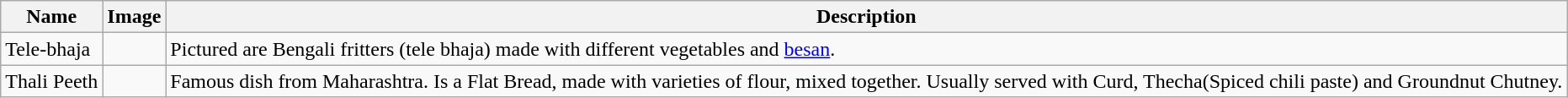<table class="wikitable">
<tr>
<th>Name</th>
<th>Image</th>
<th>Description</th>
</tr>
<tr>
<td>Tele-bhaja</td>
<td></td>
<td>Pictured are Bengali fritters (tele bhaja) made with different vegetables and <a href='#'>besan</a>.</td>
</tr>
<tr>
<td>Thali Peeth</td>
<td></td>
<td>Famous dish from Maharashtra. Is a Flat Bread, made with varieties of flour, mixed together. Usually served with Curd, Thecha(Spiced chili paste) and Groundnut Chutney.</td>
</tr>
</table>
